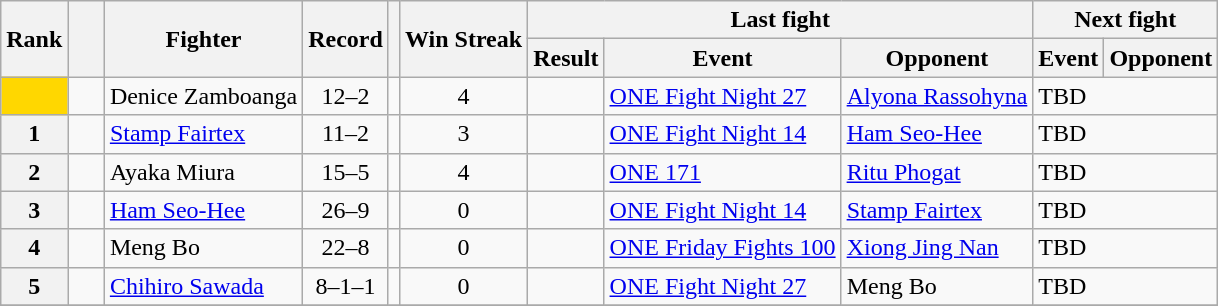<table class="wikitable" style="display: inline-table;">
<tr>
<th rowspan=2>Rank</th>
<th width=3% rowspan=2></th>
<th rowspan=2>Fighter</th>
<th rowspan=2>Record</th>
<th rowspan=2></th>
<th rowspan=2>Win Streak</th>
<th colspan=3>Last fight</th>
<th colspan=2>Next fight</th>
</tr>
<tr>
<th>Result</th>
<th>Event</th>
<th>Opponent</th>
<th>Event</th>
<th>Opponent</th>
</tr>
<tr>
<th style="background:gold"></th>
<td></td>
<td>Denice Zamboanga</td>
<td align="center">12–2</td>
<td align=center></td>
<td align="center">4</td>
<td></td>
<td><a href='#'>ONE Fight Night 27</a></td>
<td><a href='#'>Alyona Rassohyna</a></td>
<td colspan=2>TBD</td>
</tr>
<tr>
<th>1</th>
<td></td>
<td><a href='#'>Stamp Fairtex</a></td>
<td align="center">11–2</td>
<td align="center"></td>
<td align=center>3</td>
<td></td>
<td><a href='#'>ONE Fight Night 14</a></td>
<td><a href='#'>Ham Seo-Hee</a></td>
<td colspan=2>TBD</td>
</tr>
<tr>
<th>2</th>
<td></td>
<td>Ayaka Miura</td>
<td align="center">15–5</td>
<td align="center"></td>
<td align=center>4</td>
<td></td>
<td><a href='#'>ONE 171</a></td>
<td><a href='#'>Ritu Phogat</a></td>
<td colspan="2">TBD</td>
</tr>
<tr>
<th>3</th>
<td></td>
<td><a href='#'>Ham Seo-Hee</a></td>
<td align="center">26–9</td>
<td align="center"></td>
<td align=center>0</td>
<td></td>
<td><a href='#'>ONE Fight Night 14</a></td>
<td><a href='#'>Stamp Fairtex</a></td>
<td colspan="2">TBD</td>
</tr>
<tr>
<th>4</th>
<td></td>
<td>Meng Bo</td>
<td align="center">22–8</td>
<td align="center"></td>
<td align=center>0</td>
<td></td>
<td><a href='#'>ONE Friday Fights 100</a></td>
<td><a href='#'>Xiong Jing Nan</a></td>
<td colspan="2">TBD</td>
</tr>
<tr>
<th>5</th>
<td></td>
<td><a href='#'>Chihiro Sawada</a></td>
<td align="center">8–1–1</td>
<td align="center"></td>
<td align=center>0</td>
<td></td>
<td><a href='#'>ONE Fight Night 27</a></td>
<td>Meng Bo</td>
<td colspan="2">TBD</td>
</tr>
<tr>
</tr>
</table>
